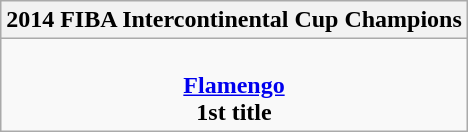<table class=wikitable style="text-align:center; margin:auto">
<tr>
<th>2014 FIBA Intercontinental Cup Champions</th>
</tr>
<tr>
<td><br> <strong><a href='#'>Flamengo</a></strong> <br> <strong>1st title</strong></td>
</tr>
</table>
